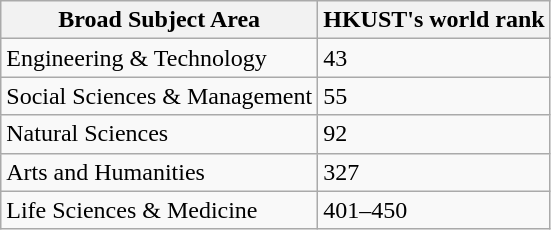<table class="wikitable sortable mw-collapsible">
<tr>
<th>Broad Subject Area</th>
<th><strong>HKUST's world rank</strong></th>
</tr>
<tr>
<td>Engineering & Technology</td>
<td>43</td>
</tr>
<tr>
<td>Social Sciences & Management</td>
<td>55</td>
</tr>
<tr>
<td>Natural Sciences</td>
<td>92</td>
</tr>
<tr>
<td>Arts and Humanities</td>
<td>327</td>
</tr>
<tr>
<td>Life Sciences & Medicine</td>
<td>401–450</td>
</tr>
</table>
